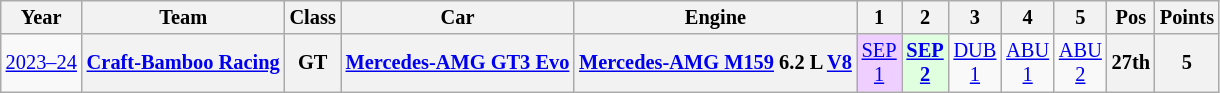<table class="wikitable" style="text-align:center; font-size:85%">
<tr>
<th>Year</th>
<th>Team</th>
<th>Class</th>
<th>Car</th>
<th>Engine</th>
<th>1</th>
<th>2</th>
<th>3</th>
<th>4</th>
<th>5</th>
<th>Pos</th>
<th>Points</th>
</tr>
<tr>
<td><a href='#'>2023–24</a></td>
<th><a href='#'>Craft-Bamboo Racing</a></th>
<th>GT</th>
<th><a href='#'>Mercedes-AMG GT3 Evo</a></th>
<th><a href='#'>Mercedes-AMG M159</a> 6.2 L <a href='#'>V8</a></th>
<td style="background:#EFCFFF;"><a href='#'>SEP</a><br><a href='#'>1</a><br></td>
<td style="background:#DFFFDF;"><strong><a href='#'>SEP</a><br><a href='#'>2</a></strong><br></td>
<td><a href='#'>DUB<br>1</a></td>
<td><a href='#'>ABU<br>1</a></td>
<td><a href='#'>ABU<br>2</a></td>
<th>27th</th>
<th>5</th>
</tr>
</table>
